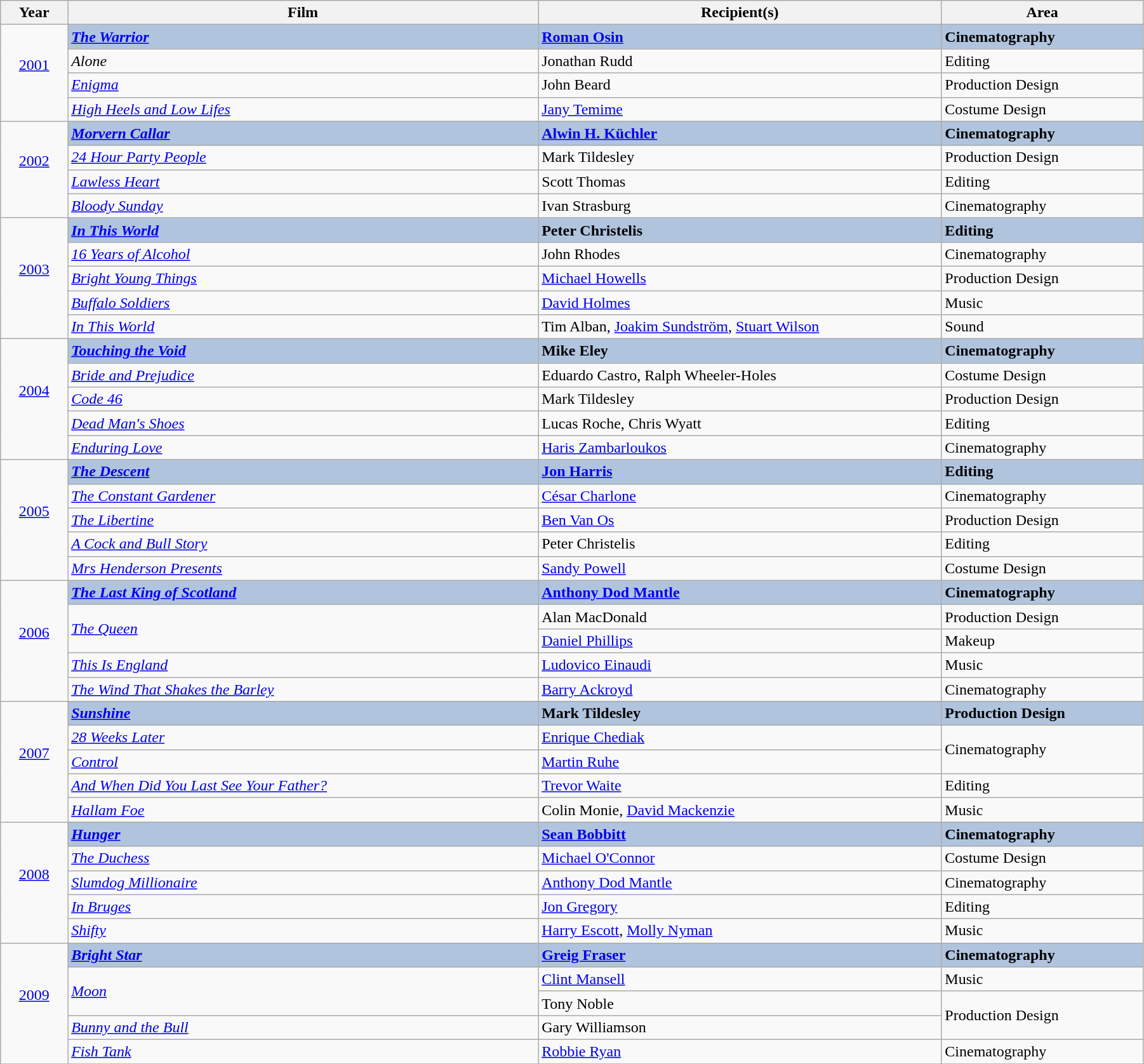<table class="wikitable" width="95%" cellpadding="5">
<tr>
<th width="5%">Year</th>
<th width="35%">Film</th>
<th width="30%">Recipient(s)</th>
<th width="15%">Area</th>
</tr>
<tr>
<td rowspan="4" style="text-align:center;"><a href='#'>2001</a><br><br></td>
<td style="background:#B0C4DE;"><strong><em><a href='#'>The Warrior</a></em></strong></td>
<td style="background:#B0C4DE;"><strong><a href='#'>Roman Osin</a></strong></td>
<td style="background:#B0C4DE;"><strong>Cinematography</strong></td>
</tr>
<tr>
<td><em>Alone</em></td>
<td>Jonathan Rudd</td>
<td>Editing</td>
</tr>
<tr>
<td><em><a href='#'>Enigma</a></em></td>
<td>John Beard</td>
<td>Production Design</td>
</tr>
<tr>
<td><em><a href='#'>High Heels and Low Lifes</a></em></td>
<td><a href='#'>Jany Temime</a></td>
<td>Costume Design</td>
</tr>
<tr>
<td rowspan="4" style="text-align:center;"><a href='#'>2002</a><br><br></td>
<td style="background:#B0C4DE;"><strong><em><a href='#'>Morvern Callar</a></em></strong></td>
<td style="background:#B0C4DE;"><strong><a href='#'>Alwin H. Küchler</a></strong></td>
<td style="background:#B0C4DE;"><strong>Cinematography</strong></td>
</tr>
<tr>
<td><em><a href='#'>24 Hour Party People</a></em></td>
<td>Mark Tildesley</td>
<td>Production Design</td>
</tr>
<tr>
<td><em><a href='#'>Lawless Heart</a></em></td>
<td>Scott Thomas</td>
<td>Editing</td>
</tr>
<tr>
<td><em><a href='#'>Bloody Sunday</a></em></td>
<td>Ivan Strasburg</td>
<td>Cinematography</td>
</tr>
<tr>
<td rowspan="5" style="text-align:center;"><a href='#'>2003</a><br><br></td>
<td style="background:#B0C4DE;"><strong><em><a href='#'>In This World</a></em></strong></td>
<td style="background:#B0C4DE;"><strong>Peter Christelis</strong></td>
<td style="background:#B0C4DE;"><strong>Editing</strong></td>
</tr>
<tr>
<td><em><a href='#'>16 Years of Alcohol</a></em></td>
<td>John Rhodes</td>
<td>Cinematography</td>
</tr>
<tr>
<td><em><a href='#'>Bright Young Things</a></em></td>
<td><a href='#'>Michael Howells</a></td>
<td>Production Design</td>
</tr>
<tr>
<td><em><a href='#'>Buffalo Soldiers</a></em></td>
<td><a href='#'>David Holmes</a></td>
<td>Music</td>
</tr>
<tr>
<td><em><a href='#'>In This World</a></em></td>
<td>Tim Alban, <a href='#'>Joakim Sundström</a>, <a href='#'>Stuart Wilson</a></td>
<td>Sound</td>
</tr>
<tr>
<td rowspan="5" style="text-align:center;"><a href='#'>2004</a><br><br></td>
<td style="background:#B0C4DE;"><strong><em><a href='#'>Touching the Void</a></em></strong></td>
<td style="background:#B0C4DE;"><strong>Mike Eley</strong></td>
<td style="background:#B0C4DE;"><strong>Cinematography</strong></td>
</tr>
<tr>
<td><em><a href='#'>Bride and Prejudice</a></em></td>
<td>Eduardo Castro, Ralph Wheeler-Holes</td>
<td>Costume Design</td>
</tr>
<tr>
<td><em><a href='#'>Code 46</a></em></td>
<td>Mark Tildesley</td>
<td>Production Design</td>
</tr>
<tr>
<td><em><a href='#'>Dead Man's Shoes</a></em></td>
<td>Lucas Roche, Chris Wyatt</td>
<td>Editing</td>
</tr>
<tr>
<td><em><a href='#'>Enduring Love</a></em></td>
<td><a href='#'>Haris Zambarloukos</a></td>
<td>Cinematography</td>
</tr>
<tr>
<td rowspan="5" style="text-align:center;"><a href='#'>2005</a><br><br></td>
<td style="background:#B0C4DE;"><strong><em><a href='#'>The Descent</a></em></strong></td>
<td style="background:#B0C4DE;"><strong><a href='#'>Jon Harris</a></strong></td>
<td style="background:#B0C4DE;"><strong>Editing</strong></td>
</tr>
<tr>
<td><em><a href='#'>The Constant Gardener</a></em></td>
<td><a href='#'>César Charlone</a></td>
<td>Cinematography</td>
</tr>
<tr>
<td><em><a href='#'>The Libertine</a></em></td>
<td><a href='#'>Ben Van Os</a></td>
<td>Production Design</td>
</tr>
<tr>
<td><em><a href='#'>A Cock and Bull Story</a></em></td>
<td>Peter Christelis</td>
<td>Editing</td>
</tr>
<tr>
<td><em><a href='#'>Mrs Henderson Presents</a></em></td>
<td><a href='#'>Sandy Powell</a></td>
<td>Costume Design</td>
</tr>
<tr>
<td rowspan="5" style="text-align:center;"><a href='#'>2006</a><br><br></td>
<td style="background:#B0C4DE;"><strong><em><a href='#'>The Last King of Scotland</a></em></strong></td>
<td style="background:#B0C4DE;"><strong><a href='#'>Anthony Dod Mantle</a></strong></td>
<td style="background:#B0C4DE;"><strong>Cinematography</strong></td>
</tr>
<tr>
<td rowspan="2"><em><a href='#'>The Queen</a></em></td>
<td>Alan MacDonald</td>
<td>Production Design</td>
</tr>
<tr>
<td><a href='#'>Daniel Phillips</a></td>
<td>Makeup</td>
</tr>
<tr>
<td><em><a href='#'>This Is England</a></em></td>
<td><a href='#'>Ludovico Einaudi</a></td>
<td>Music</td>
</tr>
<tr>
<td><em><a href='#'>The Wind That Shakes the Barley</a></em></td>
<td><a href='#'>Barry Ackroyd</a></td>
<td>Cinematography</td>
</tr>
<tr>
<td rowspan="5" style="text-align:center;"><a href='#'>2007</a><br><br></td>
<td style="background:#B0C4DE;"><strong><em><a href='#'>Sunshine</a></em></strong></td>
<td style="background:#B0C4DE;"><strong>Mark Tildesley</strong></td>
<td style="background:#B0C4DE;"><strong>Production Design</strong></td>
</tr>
<tr>
<td><em><a href='#'>28 Weeks Later</a></em></td>
<td><a href='#'>Enrique Chediak</a></td>
<td rowspan="2">Cinematography</td>
</tr>
<tr>
<td><em><a href='#'>Control</a></em></td>
<td><a href='#'>Martin Ruhe</a></td>
</tr>
<tr>
<td><em><a href='#'>And When Did You Last See Your Father?</a></em></td>
<td><a href='#'>Trevor Waite</a></td>
<td>Editing</td>
</tr>
<tr>
<td><em><a href='#'>Hallam Foe</a></em></td>
<td>Colin Monie, <a href='#'>David Mackenzie</a></td>
<td>Music</td>
</tr>
<tr>
<td rowspan="5" style="text-align:center;"><a href='#'>2008</a><br><br></td>
<td style="background:#B0C4DE;"><strong><em><a href='#'>Hunger</a></em></strong></td>
<td style="background:#B0C4DE;"><strong><a href='#'>Sean Bobbitt</a></strong></td>
<td style="background:#B0C4DE;"><strong>Cinematography</strong></td>
</tr>
<tr>
<td><em><a href='#'>The Duchess</a></em></td>
<td><a href='#'>Michael O'Connor</a></td>
<td>Costume Design</td>
</tr>
<tr>
<td><em><a href='#'>Slumdog Millionaire</a></em></td>
<td><a href='#'>Anthony Dod Mantle</a></td>
<td>Cinematography</td>
</tr>
<tr>
<td><em><a href='#'>In Bruges</a></em></td>
<td><a href='#'>Jon Gregory</a></td>
<td>Editing</td>
</tr>
<tr>
<td><em><a href='#'>Shifty</a></em></td>
<td><a href='#'>Harry Escott</a>, <a href='#'>Molly Nyman</a></td>
<td>Music</td>
</tr>
<tr>
<td rowspan="5" style="text-align:center;"><a href='#'>2009</a><br><br></td>
<td style="background:#B0C4DE;"><strong><em><a href='#'>Bright Star</a></em></strong></td>
<td style="background:#B0C4DE;"><strong><a href='#'>Greig Fraser</a></strong></td>
<td style="background:#B0C4DE;"><strong>Cinematography</strong></td>
</tr>
<tr>
<td rowspan="2"><em><a href='#'>Moon</a></em></td>
<td><a href='#'>Clint Mansell</a></td>
<td>Music</td>
</tr>
<tr>
<td>Tony Noble</td>
<td rowspan="2">Production Design</td>
</tr>
<tr>
<td><em><a href='#'>Bunny and the Bull</a></em></td>
<td>Gary Williamson</td>
</tr>
<tr>
<td><em><a href='#'>Fish Tank</a></em></td>
<td><a href='#'>Robbie Ryan</a></td>
<td>Cinematography</td>
</tr>
<tr>
</tr>
</table>
